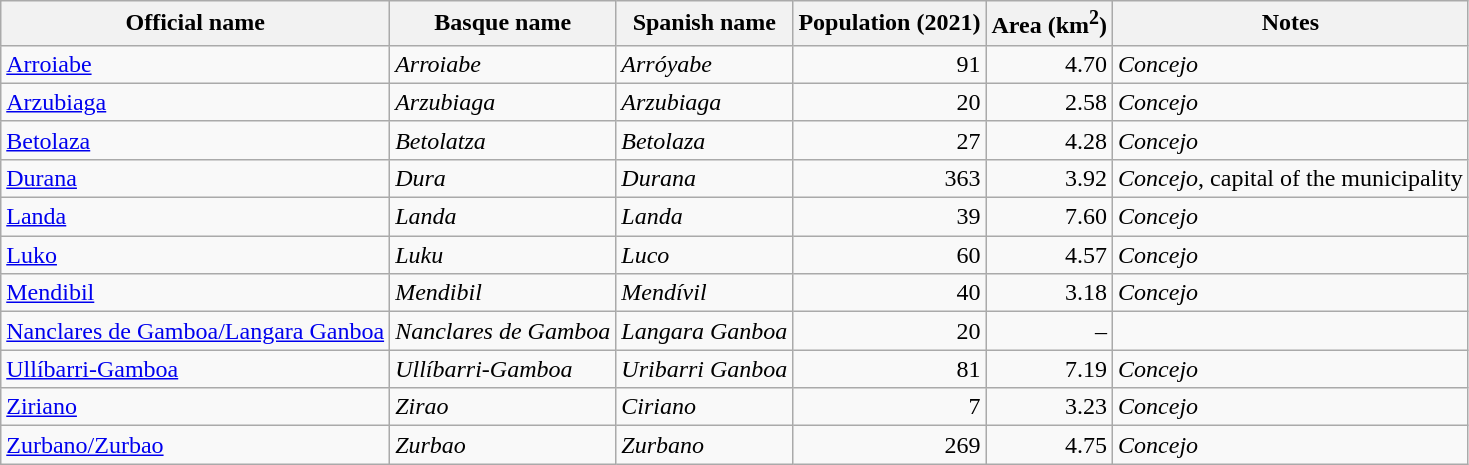<table class="wikitable sortable">
<tr>
<th class="unsortable">Official name</th>
<th>Basque name</th>
<th>Spanish name</th>
<th>Population (2021)</th>
<th>Area (km<sup>2</sup>)</th>
<th class="unsortable">Notes</th>
</tr>
<tr>
<td><a href='#'>Arroiabe</a></td>
<td><em>Arroiabe</em></td>
<td><em>Arróyabe</em></td>
<td align="right">91</td>
<td align="right">4.70</td>
<td><em>Concejo</em></td>
</tr>
<tr>
<td><a href='#'>Arzubiaga</a></td>
<td><em>Arzubiaga</em></td>
<td><em>Arzubiaga</em></td>
<td align="right">20</td>
<td align="right">2.58</td>
<td><em>Concejo</em></td>
</tr>
<tr>
<td><a href='#'>Betolaza</a></td>
<td><em>Betolatza</em></td>
<td><em>Betolaza</em></td>
<td align="right">27</td>
<td align="right">4.28</td>
<td><em>Concejo</em></td>
</tr>
<tr>
<td><a href='#'>Durana</a></td>
<td><em>Dura</em></td>
<td><em>Durana</em></td>
<td align="right">363</td>
<td align="right">3.92</td>
<td><em>Concejo</em>, capital of the municipality</td>
</tr>
<tr>
<td><a href='#'>Landa</a></td>
<td><em>Landa</em></td>
<td><em>Landa</em></td>
<td align="right">39</td>
<td align="right">7.60</td>
<td><em>Concejo</em></td>
</tr>
<tr>
<td><a href='#'>Luko</a></td>
<td><em>Luku</em></td>
<td><em>Luco</em></td>
<td align="right">60</td>
<td align="right">4.57</td>
<td><em>Concejo</em></td>
</tr>
<tr>
<td><a href='#'>Mendibil</a></td>
<td><em>Mendibil</em></td>
<td><em>Mendívil</em></td>
<td align="right">40</td>
<td align="right">3.18</td>
<td><em>Concejo</em></td>
</tr>
<tr>
<td><a href='#'>Nanclares de Gamboa/Langara Ganboa</a></td>
<td><em>Nanclares de Gamboa</em></td>
<td><em>Langara Ganboa</em></td>
<td align="right">20</td>
<td align="right">–</td>
<td></td>
</tr>
<tr>
<td><a href='#'>Ullíbarri-Gamboa</a></td>
<td><em>Ullíbarri-Gamboa</em></td>
<td><em>Uribarri Ganboa</em></td>
<td align="right">81</td>
<td align="right">7.19</td>
<td><em>Concejo</em></td>
</tr>
<tr>
<td><a href='#'>Ziriano</a></td>
<td><em>Zirao</em></td>
<td><em>Ciriano</em></td>
<td align="right">7</td>
<td align="right">3.23</td>
<td><em>Concejo</em></td>
</tr>
<tr>
<td><a href='#'>Zurbano/Zurbao</a></td>
<td><em>Zurbao</em></td>
<td><em>Zurbano</em></td>
<td align="right">269</td>
<td align="right">4.75</td>
<td><em>Concejo</em></td>
</tr>
</table>
